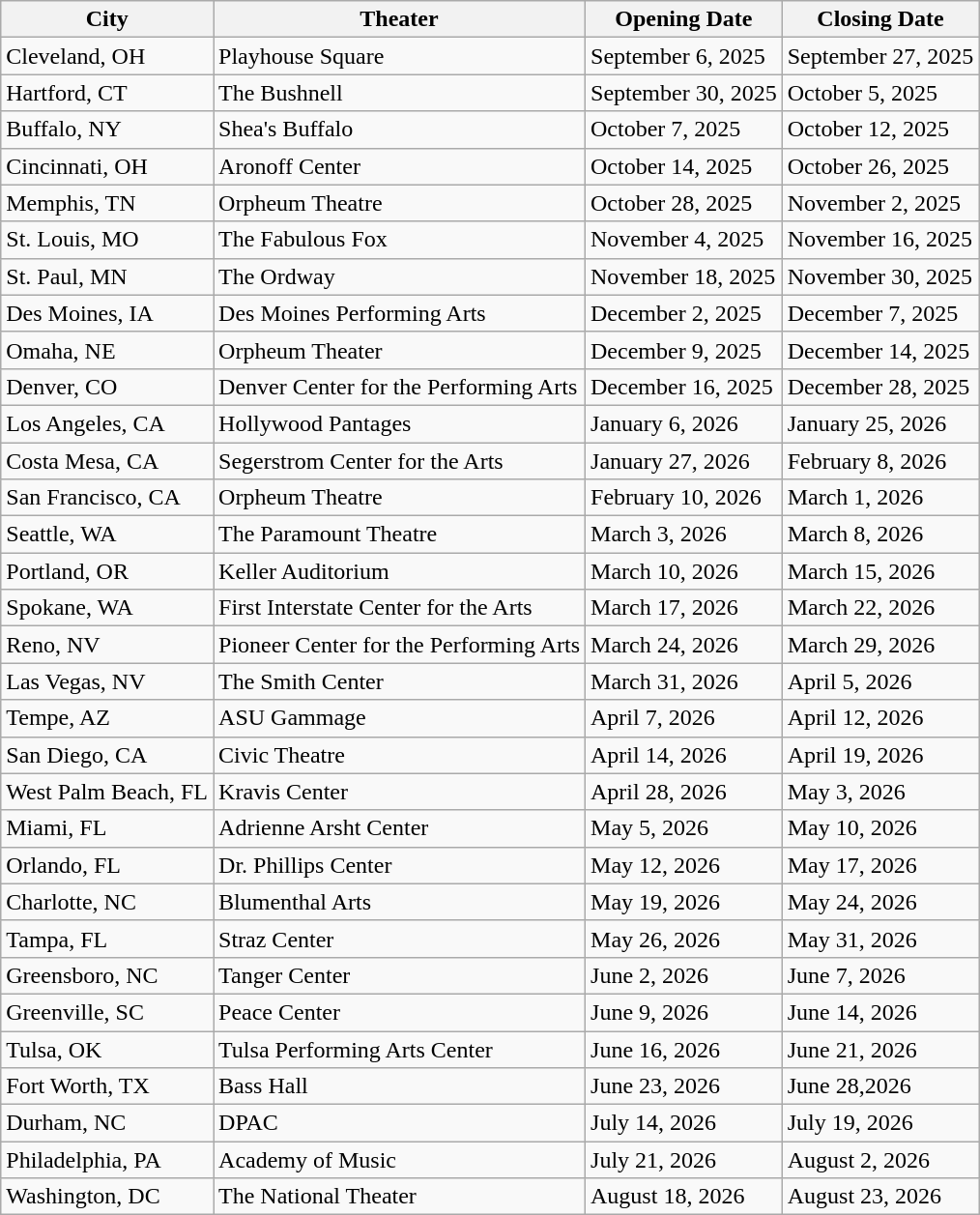<table class="wikitable sortable mw-collapsible">
<tr>
<th>City</th>
<th>Theater</th>
<th>Opening Date</th>
<th>Closing Date</th>
</tr>
<tr>
<td>Cleveland, OH</td>
<td>Playhouse Square</td>
<td>September 6, 2025</td>
<td>September 27, 2025</td>
</tr>
<tr>
<td>Hartford, CT</td>
<td>The Bushnell</td>
<td>September 30, 2025</td>
<td>October 5, 2025</td>
</tr>
<tr>
<td>Buffalo, NY</td>
<td>Shea's Buffalo</td>
<td>October 7, 2025</td>
<td>October 12, 2025</td>
</tr>
<tr>
<td>Cincinnati, OH</td>
<td>Aronoff Center</td>
<td>October 14, 2025</td>
<td>October 26, 2025</td>
</tr>
<tr>
<td>Memphis, TN</td>
<td>Orpheum Theatre</td>
<td>October 28, 2025</td>
<td>November 2, 2025</td>
</tr>
<tr>
<td>St. Louis, MO</td>
<td>The Fabulous Fox</td>
<td>November 4, 2025</td>
<td>November 16, 2025</td>
</tr>
<tr>
<td>St. Paul, MN</td>
<td>The Ordway</td>
<td>November 18, 2025</td>
<td>November 30, 2025</td>
</tr>
<tr>
<td>Des Moines, IA</td>
<td>Des Moines Performing Arts</td>
<td>December 2, 2025</td>
<td>December 7, 2025</td>
</tr>
<tr>
<td>Omaha, NE</td>
<td>Orpheum Theater</td>
<td>December 9, 2025</td>
<td>December 14, 2025</td>
</tr>
<tr>
<td>Denver, CO</td>
<td>Denver Center for the Performing Arts</td>
<td>December 16, 2025</td>
<td>December 28, 2025</td>
</tr>
<tr>
<td>Los Angeles, CA</td>
<td>Hollywood Pantages</td>
<td>January 6, 2026</td>
<td>January 25, 2026</td>
</tr>
<tr>
<td>Costa Mesa, CA</td>
<td>Segerstrom Center for the Arts</td>
<td>January 27, 2026</td>
<td>February 8, 2026</td>
</tr>
<tr>
<td>San Francisco, CA</td>
<td>Orpheum Theatre</td>
<td>February 10, 2026</td>
<td>March 1, 2026</td>
</tr>
<tr>
<td>Seattle, WA</td>
<td>The Paramount Theatre</td>
<td>March 3, 2026</td>
<td>March 8, 2026</td>
</tr>
<tr>
<td>Portland, OR</td>
<td>Keller Auditorium</td>
<td>March 10, 2026</td>
<td>March 15, 2026</td>
</tr>
<tr>
<td>Spokane, WA</td>
<td>First Interstate Center for the Arts</td>
<td>March 17, 2026</td>
<td>March 22, 2026</td>
</tr>
<tr>
<td>Reno, NV</td>
<td>Pioneer Center for the Performing Arts</td>
<td>March 24, 2026</td>
<td>March 29, 2026</td>
</tr>
<tr>
<td>Las Vegas, NV</td>
<td>The Smith Center</td>
<td>March 31, 2026</td>
<td>April 5, 2026</td>
</tr>
<tr>
<td>Tempe, AZ</td>
<td>ASU Gammage</td>
<td>April 7, 2026</td>
<td>April 12, 2026</td>
</tr>
<tr>
<td>San Diego, CA</td>
<td>Civic Theatre</td>
<td>April 14, 2026</td>
<td>April 19, 2026</td>
</tr>
<tr>
<td>West Palm Beach, FL</td>
<td>Kravis Center</td>
<td>April 28, 2026</td>
<td>May 3, 2026</td>
</tr>
<tr>
<td>Miami, FL</td>
<td>Adrienne Arsht Center</td>
<td>May 5, 2026</td>
<td>May 10, 2026</td>
</tr>
<tr>
<td>Orlando, FL</td>
<td>Dr. Phillips Center</td>
<td>May 12, 2026</td>
<td>May 17, 2026</td>
</tr>
<tr>
<td>Charlotte, NC</td>
<td>Blumenthal Arts</td>
<td>May 19, 2026</td>
<td>May 24, 2026</td>
</tr>
<tr>
<td>Tampa, FL</td>
<td>Straz Center</td>
<td>May 26, 2026</td>
<td>May 31, 2026</td>
</tr>
<tr>
<td>Greensboro, NC</td>
<td>Tanger Center</td>
<td>June 2, 2026</td>
<td>June 7, 2026</td>
</tr>
<tr>
<td>Greenville, SC</td>
<td>Peace Center</td>
<td>June 9, 2026</td>
<td>June 14, 2026</td>
</tr>
<tr>
<td>Tulsa, OK</td>
<td>Tulsa Performing Arts Center</td>
<td>June 16, 2026</td>
<td>June 21, 2026</td>
</tr>
<tr>
<td>Fort Worth, TX</td>
<td>Bass Hall</td>
<td>June 23, 2026</td>
<td>June 28,2026</td>
</tr>
<tr>
<td>Durham, NC</td>
<td>DPAC</td>
<td>July 14, 2026</td>
<td>July 19, 2026</td>
</tr>
<tr>
<td>Philadelphia, PA</td>
<td>Academy of Music</td>
<td>July 21, 2026</td>
<td>August 2, 2026</td>
</tr>
<tr>
<td>Washington, DC</td>
<td>The National Theater</td>
<td>August 18, 2026</td>
<td>August 23, 2026</td>
</tr>
</table>
